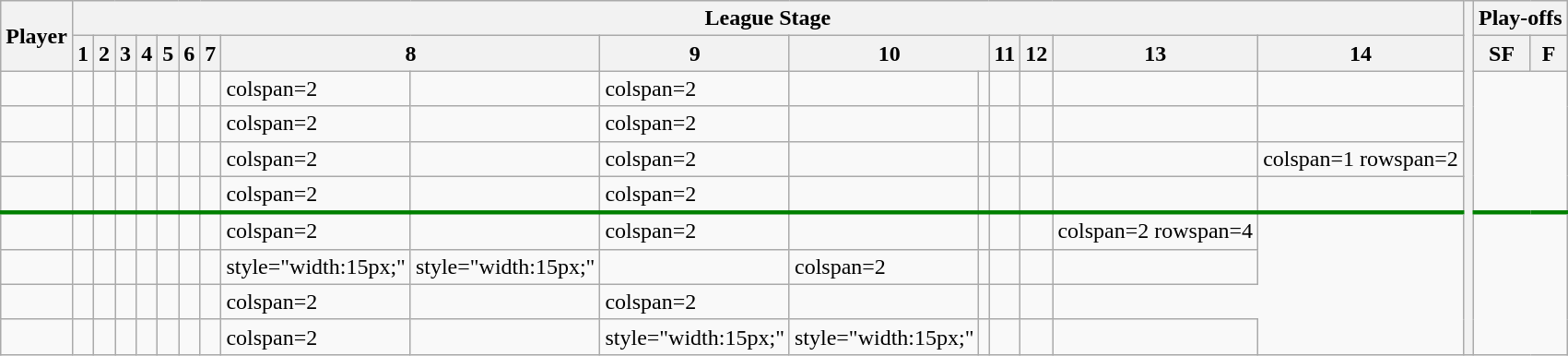<table class="wikitable">
<tr>
<th rowspan=2>Player</th>
<th colspan=16>League Stage</th>
<th rowspan=10></th>
<th colspan=2>Play-offs</th>
</tr>
<tr>
<th>1</th>
<th>2</th>
<th>3</th>
<th>4</th>
<th>5</th>
<th>6</th>
<th>7</th>
<th colspan =2>8</th>
<th>9</th>
<th colspan =2>10</th>
<th>11</th>
<th>12</th>
<th>13</th>
<th>14</th>
<th>SF</th>
<th>F</th>
</tr>
<tr>
<td> </td>
<td></td>
<td></td>
<td></td>
<td></td>
<td></td>
<td></td>
<td></td>
<td>colspan=2 </td>
<td></td>
<td>colspan=2 </td>
<td></td>
<td></td>
<td></td>
<td></td>
<td></td>
<td></td>
</tr>
<tr>
<td> </td>
<td></td>
<td></td>
<td></td>
<td></td>
<td></td>
<td></td>
<td></td>
<td>colspan=2 </td>
<td></td>
<td>colspan=2 </td>
<td></td>
<td></td>
<td></td>
<td></td>
<td></td>
<td></td>
</tr>
<tr>
<td> </td>
<td></td>
<td></td>
<td></td>
<td></td>
<td></td>
<td></td>
<td></td>
<td>colspan=2 </td>
<td></td>
<td>colspan=2 </td>
<td></td>
<td></td>
<td></td>
<td></td>
<td></td>
<td>colspan=1 rowspan=2 </td>
</tr>
<tr style="border-bottom:3px solid green;">
<td> </td>
<td></td>
<td></td>
<td></td>
<td></td>
<td></td>
<td></td>
<td></td>
<td>colspan=2 </td>
<td></td>
<td>colspan=2 </td>
<td></td>
<td></td>
<td></td>
<td></td>
<td></td>
</tr>
<tr>
<td> </td>
<td></td>
<td></td>
<td></td>
<td></td>
<td></td>
<td></td>
<td></td>
<td>colspan=2 </td>
<td></td>
<td>colspan=2 </td>
<td></td>
<td></td>
<td></td>
<td></td>
<td>colspan=2 rowspan=4 </td>
</tr>
<tr>
<td> </td>
<td></td>
<td></td>
<td></td>
<td></td>
<td></td>
<td></td>
<td></td>
<td>style="width:15px;" </td>
<td>style="width:15px;" </td>
<td></td>
<td>colspan=2 </td>
<td></td>
<td></td>
<td></td>
<td></td>
</tr>
<tr>
<td> </td>
<td></td>
<td></td>
<td></td>
<td></td>
<td></td>
<td></td>
<td></td>
<td>colspan=2 </td>
<td></td>
<td>colspan=2 </td>
<td></td>
<td></td>
<td></td>
<td></td>
</tr>
<tr>
<td> </td>
<td></td>
<td></td>
<td></td>
<td></td>
<td></td>
<td></td>
<td></td>
<td>colspan=2 </td>
<td></td>
<td>style="width:15px;" </td>
<td>style="width:15px;" </td>
<td></td>
<td></td>
<td></td>
<td></td>
</tr>
</table>
